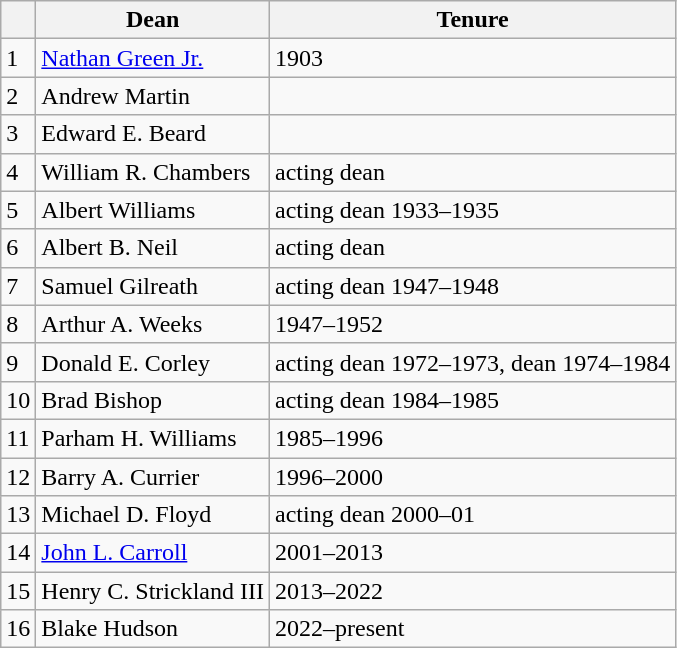<table class="wikitable" border="1">
<tr>
<th></th>
<th>Dean</th>
<th>Tenure</th>
</tr>
<tr>
<td>1</td>
<td><a href='#'>Nathan Green Jr.</a></td>
<td>1903</td>
</tr>
<tr>
<td>2</td>
<td>Andrew Martin</td>
<td></td>
</tr>
<tr>
<td>3</td>
<td>Edward E. Beard</td>
<td></td>
</tr>
<tr>
<td>4</td>
<td>William R. Chambers</td>
<td>acting dean</td>
</tr>
<tr>
<td>5</td>
<td>Albert Williams</td>
<td>acting dean 1933–1935</td>
</tr>
<tr>
<td>6</td>
<td>Albert B. Neil</td>
<td>acting dean</td>
</tr>
<tr>
<td>7</td>
<td>Samuel Gilreath</td>
<td>acting dean 1947–1948</td>
</tr>
<tr>
<td>8</td>
<td>Arthur A. Weeks</td>
<td>1947–1952</td>
</tr>
<tr>
<td>9</td>
<td>Donald E. Corley</td>
<td>acting dean 1972–1973, dean 1974–1984</td>
</tr>
<tr>
<td>10</td>
<td>Brad Bishop</td>
<td>acting dean 1984–1985</td>
</tr>
<tr>
<td>11</td>
<td>Parham H. Williams</td>
<td>1985–1996</td>
</tr>
<tr>
<td>12</td>
<td>Barry A. Currier</td>
<td>1996–2000</td>
</tr>
<tr>
<td>13</td>
<td>Michael D. Floyd</td>
<td>acting dean 2000–01</td>
</tr>
<tr>
<td>14</td>
<td><a href='#'>John L. Carroll</a></td>
<td>2001–2013</td>
</tr>
<tr>
<td>15</td>
<td>Henry C. Strickland III</td>
<td>2013–2022</td>
</tr>
<tr>
<td>16</td>
<td>Blake Hudson</td>
<td>2022–present</td>
</tr>
</table>
